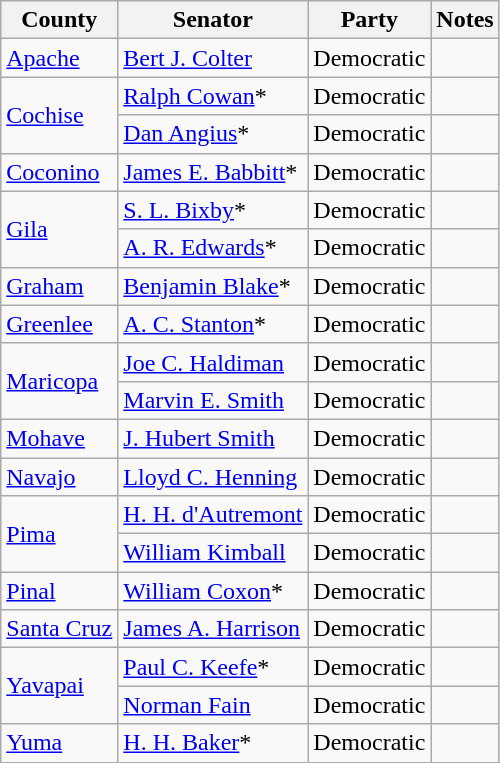<table class=wikitable>
<tr>
<th>County</th>
<th>Senator</th>
<th>Party</th>
<th>Notes</th>
</tr>
<tr>
<td><a href='#'>Apache</a></td>
<td><a href='#'>Bert J. Colter</a></td>
<td>Democratic</td>
<td></td>
</tr>
<tr>
<td rowspan="2"><a href='#'>Cochise</a></td>
<td><a href='#'>Ralph Cowan</a>*</td>
<td>Democratic</td>
<td></td>
</tr>
<tr>
<td><a href='#'>Dan Angius</a>*</td>
<td>Democratic</td>
<td></td>
</tr>
<tr>
<td><a href='#'>Coconino</a></td>
<td><a href='#'>James E. Babbitt</a>*</td>
<td>Democratic</td>
<td></td>
</tr>
<tr>
<td rowspan="2"><a href='#'>Gila</a></td>
<td><a href='#'>S. L. Bixby</a>*</td>
<td>Democratic</td>
<td></td>
</tr>
<tr>
<td><a href='#'>A. R. Edwards</a>*</td>
<td>Democratic</td>
<td></td>
</tr>
<tr>
<td><a href='#'>Graham</a></td>
<td><a href='#'>Benjamin Blake</a>*</td>
<td>Democratic</td>
<td></td>
</tr>
<tr>
<td><a href='#'>Greenlee</a></td>
<td><a href='#'>A. C. Stanton</a>*</td>
<td>Democratic</td>
<td></td>
</tr>
<tr>
<td rowspan="2"><a href='#'>Maricopa</a></td>
<td><a href='#'>Joe C. Haldiman</a></td>
<td>Democratic</td>
<td></td>
</tr>
<tr>
<td><a href='#'>Marvin E. Smith</a></td>
<td>Democratic</td>
<td></td>
</tr>
<tr>
<td><a href='#'>Mohave</a></td>
<td><a href='#'>J. Hubert Smith</a></td>
<td>Democratic</td>
<td></td>
</tr>
<tr>
<td><a href='#'>Navajo</a></td>
<td><a href='#'>Lloyd C. Henning</a></td>
<td>Democratic</td>
<td></td>
</tr>
<tr>
<td rowspan="2"><a href='#'>Pima</a></td>
<td><a href='#'>H. H. d'Autremont</a></td>
<td>Democratic</td>
<td></td>
</tr>
<tr>
<td><a href='#'>William Kimball</a></td>
<td>Democratic</td>
<td></td>
</tr>
<tr>
<td><a href='#'>Pinal</a></td>
<td><a href='#'>William Coxon</a>*</td>
<td>Democratic</td>
<td></td>
</tr>
<tr>
<td><a href='#'>Santa Cruz</a></td>
<td><a href='#'>James A. Harrison</a></td>
<td>Democratic</td>
<td></td>
</tr>
<tr>
<td rowspan="2"><a href='#'>Yavapai</a></td>
<td><a href='#'>Paul C. Keefe</a>*</td>
<td>Democratic</td>
<td></td>
</tr>
<tr>
<td><a href='#'>Norman Fain</a></td>
<td>Democratic</td>
<td></td>
</tr>
<tr>
<td><a href='#'>Yuma</a></td>
<td><a href='#'>H. H. Baker</a>*</td>
<td>Democratic</td>
<td></td>
</tr>
<tr>
</tr>
</table>
